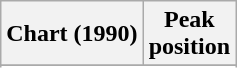<table class="wikitable sortable plainrowheaders" style="text-align:center">
<tr>
<th scope="col">Chart (1990)</th>
<th scope="col">Peak<br> position</th>
</tr>
<tr>
</tr>
<tr>
</tr>
</table>
